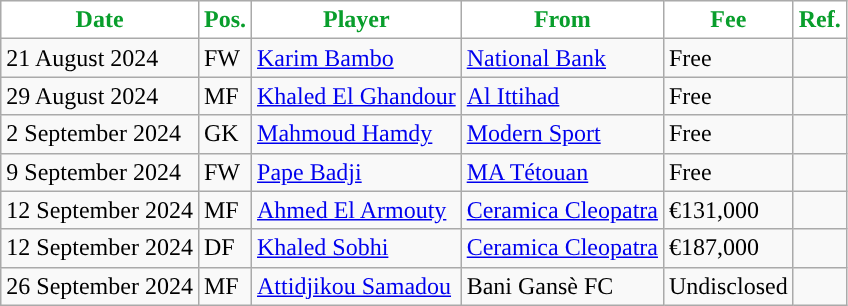<table class="wikitable plainrowheaders sortable">
<tr>
<th style="background:#ffffff; color:#099e2c; ">Date</th>
<th style="background:#ffffff; color:#099e2c; ">Pos.</th>
<th style="background:#ffffff; color:#099e2c; ">Player</th>
<th style="background:#ffffff; color:#099e2c; ">From</th>
<th style="background:#ffffff; color:#099e2c; ">Fee</th>
<th style="background:#ffffff; color:#099e2c; ">Ref.</th>
</tr>
<tr>
<td>21 August 2024</td>
<td>FW</td>
<td> <a href='#'>Karim Bambo</a></td>
<td> <a href='#'>National Bank</a></td>
<td>Free</td>
<td></td>
</tr>
<tr>
<td>29 August 2024</td>
<td>MF</td>
<td> <a href='#'>Khaled El Ghandour</a></td>
<td> <a href='#'>Al Ittihad</a></td>
<td>Free</td>
<td></td>
</tr>
<tr>
<td>2 September 2024</td>
<td>GK</td>
<td> <a href='#'>Mahmoud Hamdy</a></td>
<td> <a href='#'>Modern Sport</a></td>
<td>Free</td>
<td></td>
</tr>
<tr>
<td>9 September 2024</td>
<td>FW</td>
<td> <a href='#'>Pape Badji</a></td>
<td> <a href='#'>MA Tétouan</a></td>
<td>Free</td>
<td></td>
</tr>
<tr>
<td>12 September 2024</td>
<td>MF</td>
<td> <a href='#'>Ahmed El Armouty</a></td>
<td> <a href='#'>Ceramica Cleopatra</a></td>
<td>€131,000</td>
<td></td>
</tr>
<tr>
<td>12 September 2024</td>
<td>DF</td>
<td> <a href='#'>Khaled Sobhi</a></td>
<td> <a href='#'>Ceramica Cleopatra</a></td>
<td>€187,000</td>
<td></td>
</tr>
<tr>
<td>26 September 2024</td>
<td>MF</td>
<td> <a href='#'>Attidjikou Samadou</a></td>
<td> Bani Gansè FC</td>
<td>Undisclosed</td>
<td></td>
</tr>
</table>
